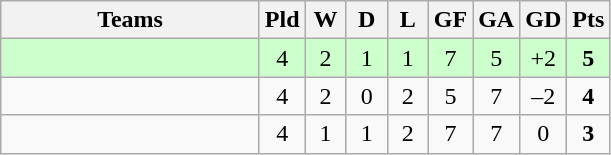<table class="wikitable" style="text-align: center;">
<tr>
<th width=165>Teams</th>
<th width=20>Pld</th>
<th width=20>W</th>
<th width=20>D</th>
<th width=20>L</th>
<th width=20>GF</th>
<th width=20>GA</th>
<th width=20>GD</th>
<th width=20>Pts</th>
</tr>
<tr align=center style="background:#ccffcc;">
<td style="text-align:left;"></td>
<td>4</td>
<td>2</td>
<td>1</td>
<td>1</td>
<td>7</td>
<td>5</td>
<td>+2</td>
<td><strong>5</strong></td>
</tr>
<tr align=center>
<td style="text-align:left;"></td>
<td>4</td>
<td>2</td>
<td>0</td>
<td>2</td>
<td>5</td>
<td>7</td>
<td>–2</td>
<td><strong>4</strong></td>
</tr>
<tr align=center>
<td style="text-align:left;"></td>
<td>4</td>
<td>1</td>
<td>1</td>
<td>2</td>
<td>7</td>
<td>7</td>
<td>0</td>
<td><strong>3</strong></td>
</tr>
</table>
